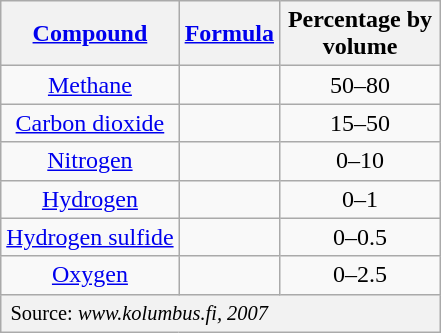<table class="wikitable floatright" style="text-align: center;">
<tr>
<th><a href='#'>Compound</a></th>
<th><a href='#'>Formula</a></th>
<th width="100">Percentage by volume</th>
</tr>
<tr>
<td><a href='#'>Methane</a></td>
<td></td>
<td>50–80</td>
</tr>
<tr>
<td><a href='#'>Carbon dioxide</a></td>
<td></td>
<td>15–50</td>
</tr>
<tr>
<td><a href='#'>Nitrogen</a></td>
<td></td>
<td>0–10</td>
</tr>
<tr>
<td><a href='#'>Hydrogen</a></td>
<td></td>
<td>0–1</td>
</tr>
<tr>
<td><a href='#'>Hydrogen sulfide</a></td>
<td></td>
<td>0–0.5</td>
</tr>
<tr>
<td><a href='#'>Oxygen</a></td>
<td></td>
<td>0–2.5</td>
</tr>
<tr>
<td colspan="3" style="font-size: 0.85em; padding: 4px 0 4px 6px; text-align: left; background-color: #f2f2f2;">Source: <em>www.kolumbus.fi, 2007</em></td>
</tr>
</table>
